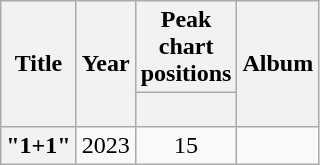<table class="wikitable plainrowheaders" style="text-align:center;">
<tr>
<th scope="col" rowspan="2">Title</th>
<th scope="col" rowspan="2">Year</th>
<th scope="col" colspan="1">Peak chart positions</th>
<th scope="col" rowspan="2">Album</th>
</tr>
<tr>
<th scope="col" style="width:3em;font-size:85%;"><a href='#'></a><br></th>
</tr>
<tr>
<th scope="row">"1+1"</th>
<td>2023</td>
<td>15</td>
<td></td>
</tr>
</table>
